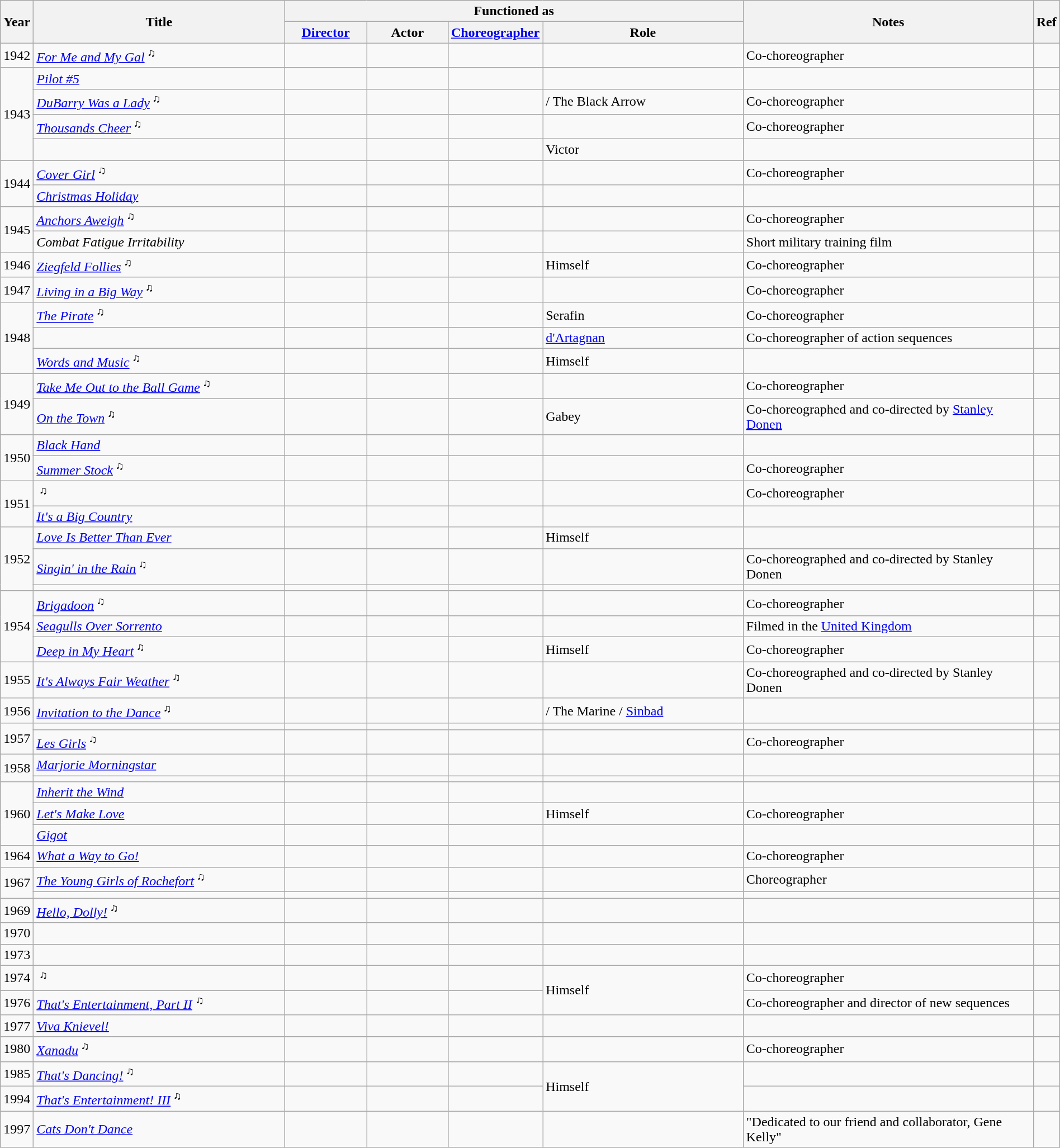<table class="wikitable sortable sticky-header-multi" style="margin-right: 0;" width="100%">
<tr>
<th width="2%" rowspan="2">Year</th>
<th width="25%" rowspan="2">Title</th>
<th colspan="4">Functioned as</th>
<th width="30%" rowspan="2" class=unsortable>Notes<br></th>
<th width="5%" rowspan="2" class=unsortable>Ref</th>
</tr>
<tr>
<th width="8%"><a href='#'>Director</a></th>
<th width="8%">Actor</th>
<th width="8%"><a href='#'>Choreographer</a></th>
<th width="20%">Role</th>
</tr>
<tr>
<td>1942</td>
<td><em><a href='#'>For Me and My Gal</a></em> <sup>♫</sup></td>
<td></td>
<td></td>
<td></td>
<td></td>
<td>Co-choreographer<br></td>
<td></td>
</tr>
<tr>
<td rowspan=4>1943</td>
<td><em><a href='#'>Pilot #5</a></em></td>
<td></td>
<td></td>
<td></td>
<td></td>
<td></td>
<td></td>
</tr>
<tr>
<td><em><a href='#'>DuBarry Was a Lady</a></em> <sup>♫</sup></td>
<td></td>
<td></td>
<td></td>
<td> / The Black Arrow</td>
<td>Co-choreographer<br></td>
<td></td>
</tr>
<tr>
<td><em><a href='#'>Thousands Cheer</a></em> <sup>♫</sup></td>
<td></td>
<td></td>
<td></td>
<td></td>
<td>Co-choreographer<br></td>
<td></td>
</tr>
<tr>
<td><em></em></td>
<td></td>
<td></td>
<td></td>
<td>Victor</td>
<td></td>
<td></td>
</tr>
<tr>
<td rowspan=2>1944</td>
<td><em><a href='#'>Cover Girl</a></em> <sup>♫</sup></td>
<td></td>
<td></td>
<td></td>
<td></td>
<td>Co-choreographer<br></td>
<td></td>
</tr>
<tr>
<td><em><a href='#'>Christmas Holiday</a></em></td>
<td></td>
<td></td>
<td></td>
<td></td>
<td></td>
<td></td>
</tr>
<tr>
<td rowspan=2>1945</td>
<td><em><a href='#'>Anchors Aweigh</a></em> <sup>♫</sup></td>
<td></td>
<td></td>
<td></td>
<td></td>
<td>Co-choreographer<br></td>
<td></td>
</tr>
<tr>
<td><em>Combat Fatigue Irritability</em></td>
<td></td>
<td></td>
<td></td>
<td></td>
<td>Short military training film</td>
<td></td>
</tr>
<tr>
<td>1946</td>
<td><em><a href='#'>Ziegfeld Follies</a></em> <sup>♫</sup></td>
<td></td>
<td></td>
<td></td>
<td>Himself</td>
<td>Co-choreographer<br></td>
<td></td>
</tr>
<tr>
<td>1947</td>
<td><em><a href='#'>Living in a Big Way</a></em> <sup>♫</sup></td>
<td></td>
<td></td>
<td></td>
<td></td>
<td>Co-choreographer<br></td>
<td></td>
</tr>
<tr>
<td rowspan=3>1948</td>
<td><em><a href='#'>The Pirate</a></em> <sup>♫</sup></td>
<td></td>
<td></td>
<td></td>
<td>Serafin</td>
<td>Co-choreographer<br></td>
<td></td>
</tr>
<tr>
<td><em></em></td>
<td></td>
<td></td>
<td></td>
<td><a href='#'>d'Artagnan</a></td>
<td>Co-choreographer of action sequences</td>
<td></td>
</tr>
<tr>
<td><em><a href='#'>Words and Music</a></em> <sup>♫</sup></td>
<td></td>
<td></td>
<td></td>
<td>Himself</td>
<td></td>
<td></td>
</tr>
<tr>
<td rowspan=2>1949</td>
<td><em><a href='#'>Take Me Out to the Ball Game</a></em> <sup>♫</sup></td>
<td></td>
<td></td>
<td></td>
<td></td>
<td>Co-choreographer<br></td>
<td></td>
</tr>
<tr>
<td><em><a href='#'>On the Town</a></em> <sup>♫</sup></td>
<td></td>
<td></td>
<td></td>
<td>Gabey</td>
<td>Co-choreographed and co-directed by <a href='#'>Stanley Donen</a><br></td>
<td></td>
</tr>
<tr>
<td rowspan=2>1950</td>
<td><em><a href='#'>Black Hand</a></em></td>
<td></td>
<td></td>
<td></td>
<td></td>
<td></td>
<td></td>
</tr>
<tr>
<td><em><a href='#'>Summer Stock</a></em> <sup>♫</sup></td>
<td></td>
<td></td>
<td></td>
<td></td>
<td>Co-choreographer<br></td>
<td></td>
</tr>
<tr>
<td rowspan=2>1951</td>
<td><em></em> <sup>♫</sup></td>
<td></td>
<td></td>
<td></td>
<td></td>
<td>Co-choreographer<br></td>
<td></td>
</tr>
<tr>
<td><em><a href='#'>It's a Big Country</a></em></td>
<td></td>
<td></td>
<td></td>
<td></td>
<td></td>
<td></td>
</tr>
<tr>
<td rowspan=3>1952</td>
<td><em><a href='#'>Love Is Better Than Ever</a></em></td>
<td></td>
<td></td>
<td></td>
<td>Himself </td>
<td></td>
<td></td>
</tr>
<tr>
<td><em><a href='#'>Singin' in the Rain</a></em> <sup>♫</sup></td>
<td></td>
<td></td>
<td></td>
<td></td>
<td>Co-choreographed and co-directed by Stanley Donen<br></td>
<td></td>
</tr>
<tr>
<td><em></em></td>
<td></td>
<td></td>
<td></td>
<td></td>
<td></td>
<td></td>
</tr>
<tr>
<td rowspan=3>1954</td>
<td><em><a href='#'>Brigadoon</a></em> <sup>♫</sup></td>
<td></td>
<td></td>
<td></td>
<td></td>
<td>Co-choreographer<br></td>
<td></td>
</tr>
<tr>
<td><em><a href='#'>Seagulls Over Sorrento</a></em><br></td>
<td></td>
<td></td>
<td></td>
<td></td>
<td>Filmed in the <a href='#'>United Kingdom</a></td>
<td></td>
</tr>
<tr>
<td><em><a href='#'>Deep in My Heart</a></em> <sup>♫</sup></td>
<td></td>
<td></td>
<td></td>
<td>Himself</td>
<td>Co-choreographer<br></td>
<td></td>
</tr>
<tr>
<td>1955</td>
<td><em><a href='#'>It's Always Fair Weather</a></em> <sup>♫</sup></td>
<td></td>
<td></td>
<td></td>
<td></td>
<td>Co-choreographed and co-directed by Stanley Donen<br></td>
<td></td>
</tr>
<tr>
<td>1956</td>
<td><em><a href='#'>Invitation to the Dance</a></em> <sup>♫</sup></td>
<td></td>
<td></td>
<td></td>
<td> / The Marine / <a href='#'>Sinbad</a></td>
<td></td>
<td></td>
</tr>
<tr>
<td rowspan=2>1957</td>
<td><em></em></td>
<td></td>
<td></td>
<td></td>
<td></td>
<td></td>
<td></td>
</tr>
<tr>
<td><em><a href='#'>Les Girls</a></em> <sup>♫</sup></td>
<td></td>
<td></td>
<td></td>
<td></td>
<td>Co-choreographer<br></td>
<td></td>
</tr>
<tr>
<td rowspan=2>1958</td>
<td><em><a href='#'>Marjorie Morningstar</a></em></td>
<td></td>
<td></td>
<td></td>
<td></td>
<td></td>
<td></td>
</tr>
<tr>
<td><em></em></td>
<td></td>
<td></td>
<td></td>
<td></td>
<td></td>
<td></td>
</tr>
<tr>
<td rowspan=3>1960</td>
<td><em><a href='#'>Inherit the Wind</a></em></td>
<td></td>
<td></td>
<td></td>
<td></td>
<td></td>
<td></td>
</tr>
<tr>
<td><em><a href='#'>Let's Make Love</a></em></td>
<td></td>
<td></td>
<td></td>
<td>Himself </td>
<td>Co-choreographer</td>
<td></td>
</tr>
<tr>
<td><em><a href='#'>Gigot</a></em></td>
<td></td>
<td></td>
<td></td>
<td></td>
<td></td>
<td></td>
</tr>
<tr>
<td>1964</td>
<td><em><a href='#'>What a Way to Go!</a></em></td>
<td></td>
<td></td>
<td></td>
<td></td>
<td>Co-choreographer<br></td>
<td></td>
</tr>
<tr>
<td rowspan=2>1967</td>
<td><em><a href='#'>The Young Girls of Rochefort</a></em> <sup>♫</sup></td>
<td></td>
<td></td>
<td></td>
<td></td>
<td>Choreographer</td>
<td></td>
</tr>
<tr>
<td><em></em></td>
<td></td>
<td></td>
<td></td>
<td></td>
<td></td>
<td></td>
</tr>
<tr>
<td>1969</td>
<td><em><a href='#'>Hello, Dolly!</a></em> <sup>♫</sup></td>
<td></td>
<td></td>
<td></td>
<td></td>
<td></td>
<td></td>
</tr>
<tr>
<td>1970</td>
<td><em></em></td>
<td></td>
<td></td>
<td></td>
<td></td>
<td></td>
<td></td>
</tr>
<tr>
<td>1973</td>
<td><em></em></td>
<td></td>
<td></td>
<td></td>
<td></td>
<td></td>
<td></td>
</tr>
<tr>
<td>1974</td>
<td><em></em> <sup>♫</sup></td>
<td></td>
<td></td>
<td></td>
<td rowspan="2">Himself </td>
<td>Co-choreographer</td>
<td></td>
</tr>
<tr>
<td>1976</td>
<td><em><a href='#'>That's Entertainment, Part II</a></em> <sup>♫</sup></td>
<td></td>
<td></td>
<td></td>
<td>Co-choreographer and director of new sequences<br></td>
<td></td>
</tr>
<tr>
<td>1977</td>
<td><em><a href='#'>Viva Knievel!</a></em></td>
<td></td>
<td></td>
<td></td>
<td></td>
<td></td>
<td></td>
</tr>
<tr>
<td>1980</td>
<td><em><a href='#'>Xanadu</a></em> <sup>♫</sup></td>
<td></td>
<td></td>
<td></td>
<td></td>
<td>Co-choreographer</td>
<td></td>
</tr>
<tr>
<td>1985</td>
<td><em><a href='#'>That's Dancing!</a></em> <sup>♫</sup></td>
<td></td>
<td></td>
<td></td>
<td rowspan="2">Himself </td>
<td></td>
<td></td>
</tr>
<tr>
<td>1994</td>
<td><em><a href='#'>That's Entertainment! III</a></em> <sup>♫</sup></td>
<td></td>
<td></td>
<td></td>
<td></td>
<td></td>
</tr>
<tr>
<td>1997</td>
<td><em><a href='#'>Cats Don't Dance</a></em></td>
<td></td>
<td></td>
<td></td>
<td></td>
<td>"Dedicated to our friend and collaborator, Gene Kelly"</td>
<td></td>
</tr>
</table>
